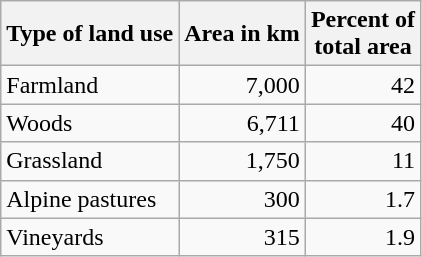<table class="wikitable zebra">
<tr class="hintergrundfarbe5">
<th>Type of land use</th>
<th>Area in km</th>
<th>Percent of<br>total area</th>
</tr>
<tr>
<td>Farmland</td>
<td align="right">7,000</td>
<td align="right">42</td>
</tr>
<tr>
<td>Woods</td>
<td align="right">6,711</td>
<td align="right">40</td>
</tr>
<tr>
<td>Grassland</td>
<td align="right">1,750</td>
<td align="right">11</td>
</tr>
<tr>
<td>Alpine pastures</td>
<td align="right">300</td>
<td align="right">1.7</td>
</tr>
<tr>
<td>Vineyards</td>
<td align="right">315</td>
<td align="right">1.9</td>
</tr>
</table>
